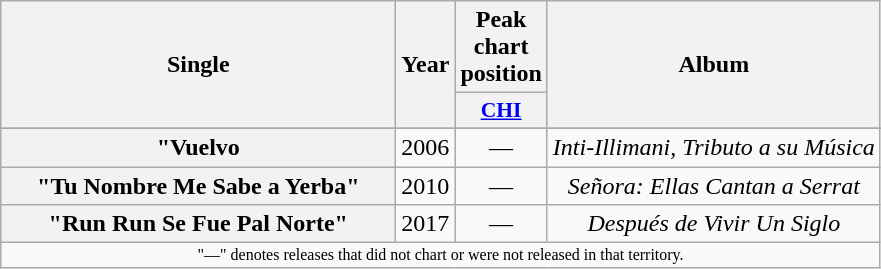<table class="wikitable plainrowheaders" style="text-align:center;" border="1">
<tr>
<th scope="col" rowspan="2" style="width:16em;">Single</th>
<th scope="col" rowspan="2">Year</th>
<th scope="col" colspan="1">Peak chart position</th>
<th scope="col" rowspan="2">Album</th>
</tr>
<tr>
<th scope="col" style="width:3em;font-size:90%;"><a href='#'>CHI</a><br></th>
</tr>
<tr>
</tr>
<tr>
<th scope="row">"Vuelvo</th>
<td rowspan=1>2006</td>
<td>—</td>
<td rowspan="1"><em>Inti-Illimani, Tributo a su Música</em></td>
</tr>
<tr>
<th scope="row">"Tu Nombre Me Sabe a Yerba"</th>
<td rowspan=1>2010</td>
<td>—</td>
<td rowspan="1"><em>Señora: Ellas Cantan a Serrat</em></td>
</tr>
<tr>
<th scope="row">"Run Run Se Fue Pal Norte"</th>
<td rowspan=1>2017</td>
<td>—</td>
<td rowspan="1"><em>Después de Vivir Un Siglo</em></td>
</tr>
<tr>
<td align="center" colspan="13" style="font-size:8pt">"—" denotes releases that did not chart or were not released in that territory.</td>
</tr>
</table>
